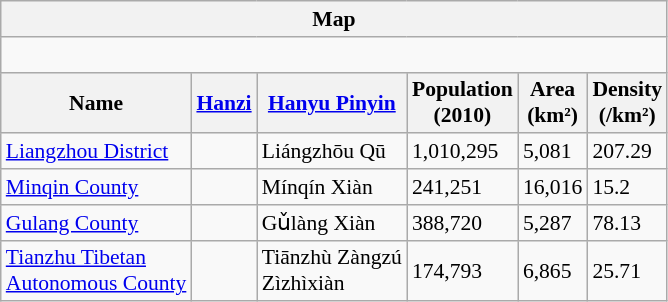<table class="wikitable" style="font-size:90%;" align=center>
<tr>
<th colspan="7">Map</th>
</tr>
<tr>
<td colspan="7"><div><br> 





</div></td>
</tr>
<tr>
<th>Name</th>
<th><a href='#'>Hanzi</a></th>
<th><a href='#'>Hanyu Pinyin</a></th>
<th>Population<br>(2010)</th>
<th>Area<br>(km²)</th>
<th>Density<br>(/km²)</th>
</tr>
<tr --------->
<td><a href='#'>Liangzhou District</a></td>
<td></td>
<td>Liángzhōu Qū</td>
<td>1,010,295</td>
<td>5,081</td>
<td>207.29</td>
</tr>
<tr --------->
<td><a href='#'>Minqin County</a></td>
<td></td>
<td>Mínqín Xiàn</td>
<td>241,251</td>
<td>16,016</td>
<td>15.2</td>
</tr>
<tr --------->
<td><a href='#'>Gulang County</a></td>
<td></td>
<td>Gǔlàng Xiàn</td>
<td>388,720</td>
<td>5,287</td>
<td>78.13</td>
</tr>
<tr --------->
<td><a href='#'>Tianzhu Tibetan<br>Autonomous County</a></td>
<td></td>
<td>Tiānzhù Zàngzú<br>Zìzhìxiàn</td>
<td>174,793</td>
<td>6,865</td>
<td>25.71</td>
</tr>
</table>
